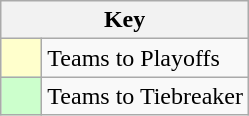<table class="wikitable" style="text-align: center;">
<tr>
<th colspan=2>Key</th>
</tr>
<tr>
<td style="background:#ffffcc; width:20px;"></td>
<td align=left>Teams to Playoffs</td>
</tr>
<tr>
<td style="background:#ccffcc; width:20px;"></td>
<td align=left>Teams to Tiebreaker</td>
</tr>
</table>
